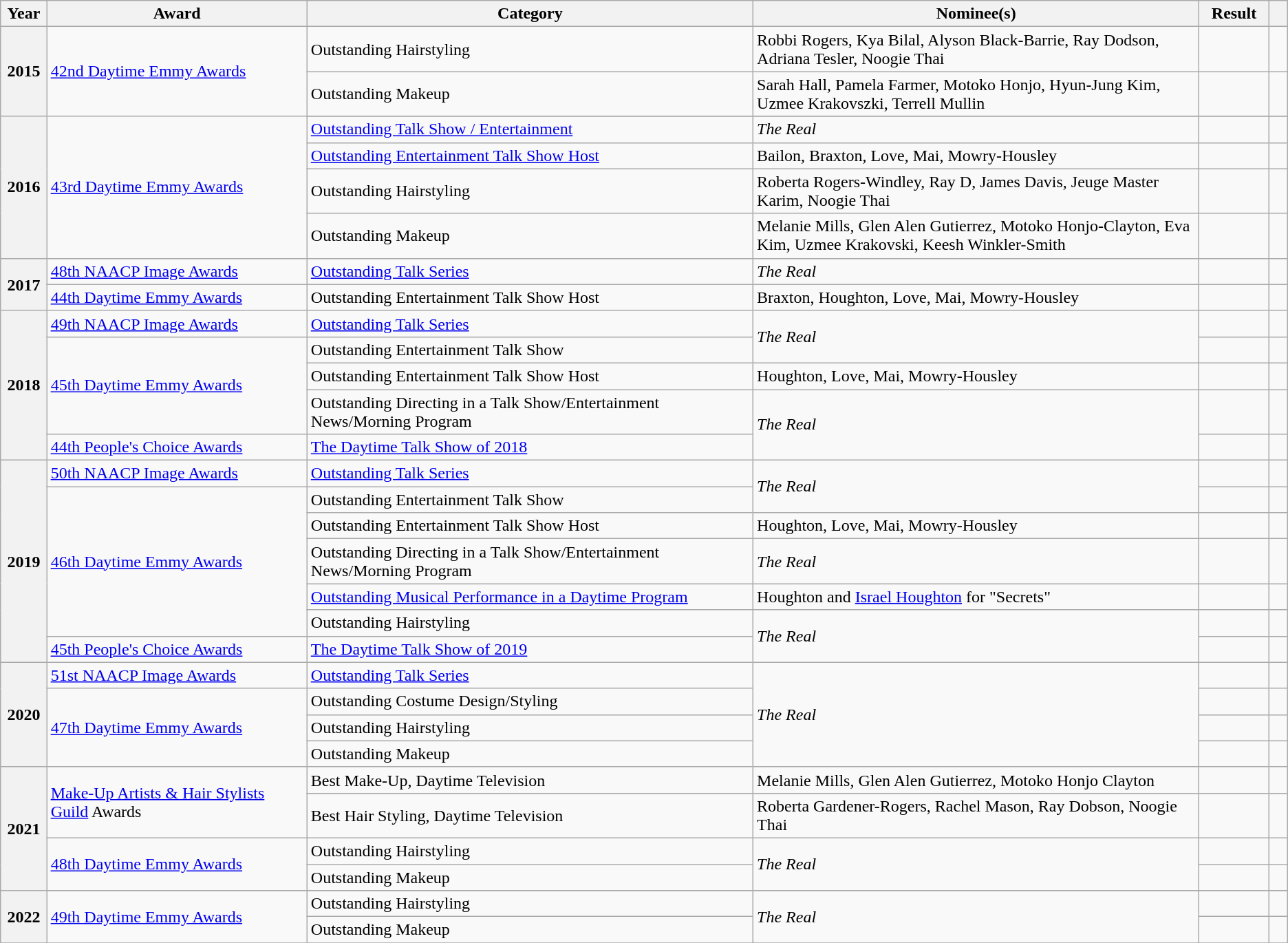<table class="wikitable plainrowheaders">
<tr>
<th style="width:1%;">Year</th>
<th style="width:14%;">Award</th>
<th style="width:24%;">Category</th>
<th style="width:24%;">Nominee(s)</th>
<th style="width:3%;">Result</th>
<th style="width:1%;"></th>
</tr>
<tr>
<th scope="row" rowspan="2">2015</th>
<td rowspan="2"><a href='#'>42nd Daytime Emmy Awards</a></td>
<td>Outstanding Hairstyling</td>
<td>Robbi Rogers, Kya Bilal, Alyson Black-Barrie, Ray Dodson, Adriana Tesler, Noogie Thai</td>
<td></td>
<td style="text-align:center;"></td>
</tr>
<tr>
<td>Outstanding Makeup</td>
<td>Sarah Hall, Pamela Farmer, Motoko Honjo, Hyun-Jung Kim, Uzmee Krakovszki, Terrell Mullin</td>
<td></td>
<td style="text-align:center;"></td>
</tr>
<tr>
<th scope="row" rowspan="5">2016</th>
<td rowspan="5"><a href='#'>43rd Daytime Emmy Awards</a></td>
</tr>
<tr>
<td><a href='#'>Outstanding Talk Show / Entertainment</a></td>
<td><em>The Real</em></td>
<td></td>
<td style="text-align:center;"></td>
</tr>
<tr>
<td><a href='#'>Outstanding Entertainment Talk Show Host</a></td>
<td>Bailon, Braxton, Love, Mai, Mowry-Housley</td>
<td></td>
<td style="text-align:center;"></td>
</tr>
<tr>
<td>Outstanding Hairstyling</td>
<td>Roberta Rogers-Windley, Ray D, James Davis, Jeuge Master Karim, Noogie Thai</td>
<td></td>
<td style="text-align:center;"></td>
</tr>
<tr>
<td>Outstanding Makeup</td>
<td>Melanie Mills, Glen Alen Gutierrez, Motoko Honjo-Clayton, Eva Kim, Uzmee Krakovski, Keesh Winkler-Smith</td>
<td></td>
<td style="text-align:center;"></td>
</tr>
<tr>
<th scope="row" rowspan="2">2017</th>
<td><a href='#'>48th NAACP Image Awards</a></td>
<td><a href='#'>Outstanding Talk Series</a></td>
<td><em>The Real</em></td>
<td></td>
<td style="text-align:center;"></td>
</tr>
<tr>
<td><a href='#'>44th Daytime Emmy Awards</a></td>
<td>Outstanding Entertainment Talk Show Host</td>
<td>Braxton, Houghton, Love, Mai, Mowry-Housley</td>
<td></td>
<td style="text-align:center;"></td>
</tr>
<tr>
<th scope="row" rowspan="5">2018</th>
<td><a href='#'>49th NAACP Image Awards</a></td>
<td><a href='#'>Outstanding Talk Series</a></td>
<td rowspan="2"><em>The Real</em></td>
<td></td>
<td style="text-align:center;"></td>
</tr>
<tr>
<td rowspan="3"><a href='#'>45th Daytime Emmy Awards</a></td>
<td>Outstanding Entertainment Talk Show</td>
<td></td>
<td style="text-align:center;"></td>
</tr>
<tr>
<td>Outstanding Entertainment Talk Show Host</td>
<td>Houghton, Love, Mai, Mowry-Housley</td>
<td></td>
<td style="text-align:center;"></td>
</tr>
<tr>
<td>Outstanding Directing in a Talk Show/Entertainment News/Morning Program</td>
<td rowspan="2"><em>The Real</em></td>
<td></td>
<td style="text-align:center;"></td>
</tr>
<tr>
<td><a href='#'>44th People's Choice Awards</a></td>
<td><a href='#'>The Daytime Talk Show of 2018</a></td>
<td></td>
<td style="text-align:center;"></td>
</tr>
<tr>
<th scope="row" rowspan="7">2019</th>
<td><a href='#'>50th NAACP Image Awards</a></td>
<td><a href='#'>Outstanding Talk Series</a></td>
<td rowspan="2"><em>The Real</em></td>
<td></td>
<td style="text-align:center;"></td>
</tr>
<tr>
<td rowspan="5"><a href='#'>46th Daytime Emmy Awards</a></td>
<td>Outstanding Entertainment Talk Show</td>
<td></td>
<td style="text-align:center;"></td>
</tr>
<tr>
<td>Outstanding Entertainment Talk Show Host</td>
<td>Houghton, Love, Mai, Mowry-Housley</td>
<td></td>
<td style="text-align:center;"></td>
</tr>
<tr>
<td>Outstanding Directing in a Talk Show/Entertainment News/Morning Program</td>
<td><em>The Real</em></td>
<td></td>
<td style="text-align:center;"></td>
</tr>
<tr>
<td><a href='#'>Outstanding Musical Performance in a Daytime Program</a></td>
<td>Houghton and <a href='#'>Israel Houghton</a> for "Secrets"</td>
<td></td>
<td style="text-align:center;"></td>
</tr>
<tr>
<td>Outstanding Hairstyling</td>
<td rowspan="2"><em>The Real</em></td>
<td></td>
<td style="text-align:center;"></td>
</tr>
<tr>
<td><a href='#'>45th People's Choice Awards</a></td>
<td><a href='#'>The Daytime Talk Show of 2019</a></td>
<td></td>
<td style="text-align:center;"></td>
</tr>
<tr>
<th scope="row" rowspan="4">2020</th>
<td><a href='#'>51st NAACP Image Awards</a></td>
<td><a href='#'>Outstanding Talk Series</a></td>
<td rowspan="4"><em>The Real</em></td>
<td></td>
<td style="text-align:center;"></td>
</tr>
<tr>
<td rowspan="3"><a href='#'>47th Daytime Emmy Awards</a></td>
<td>Outstanding Costume Design/Styling</td>
<td></td>
<td style="text-align:center;"></td>
</tr>
<tr>
<td>Outstanding Hairstyling</td>
<td></td>
<td style="text-align:center;"></td>
</tr>
<tr>
<td>Outstanding Makeup</td>
<td></td>
<td style="text-align:center;"></td>
</tr>
<tr>
<th scope="row" rowspan="4">2021</th>
<td rowspan="2"><a href='#'>Make-Up Artists & Hair Stylists Guild</a> Awards</td>
<td>Best Make-Up, Daytime Television</td>
<td>Melanie Mills, Glen Alen Gutierrez, Motoko Honjo Clayton</td>
<td></td>
<td></td>
</tr>
<tr>
<td>Best Hair Styling, Daytime Television</td>
<td>Roberta Gardener-Rogers, Rachel Mason, Ray Dobson, Noogie Thai</td>
<td></td>
<td style="text-align:center;"></td>
</tr>
<tr>
<td rowspan="2"><a href='#'>48th Daytime Emmy Awards</a></td>
<td>Outstanding Hairstyling</td>
<td rowspan="2"><em>The Real</em></td>
<td></td>
<td style="text-align:center;"></td>
</tr>
<tr>
<td>Outstanding Makeup</td>
<td></td>
<td style="text-align:center;"></td>
</tr>
<tr>
<th scope="row" rowspan="3">2022</th>
</tr>
<tr>
<td rowspan="2"><a href='#'>49th Daytime Emmy Awards</a></td>
<td>Outstanding Hairstyling</td>
<td rowspan="2"><em>The Real</em></td>
<td></td>
<td style="text-align:center;"></td>
</tr>
<tr>
<td>Outstanding Makeup</td>
<td></td>
<td style="text-align:center;"></td>
</tr>
<tr>
</tr>
</table>
